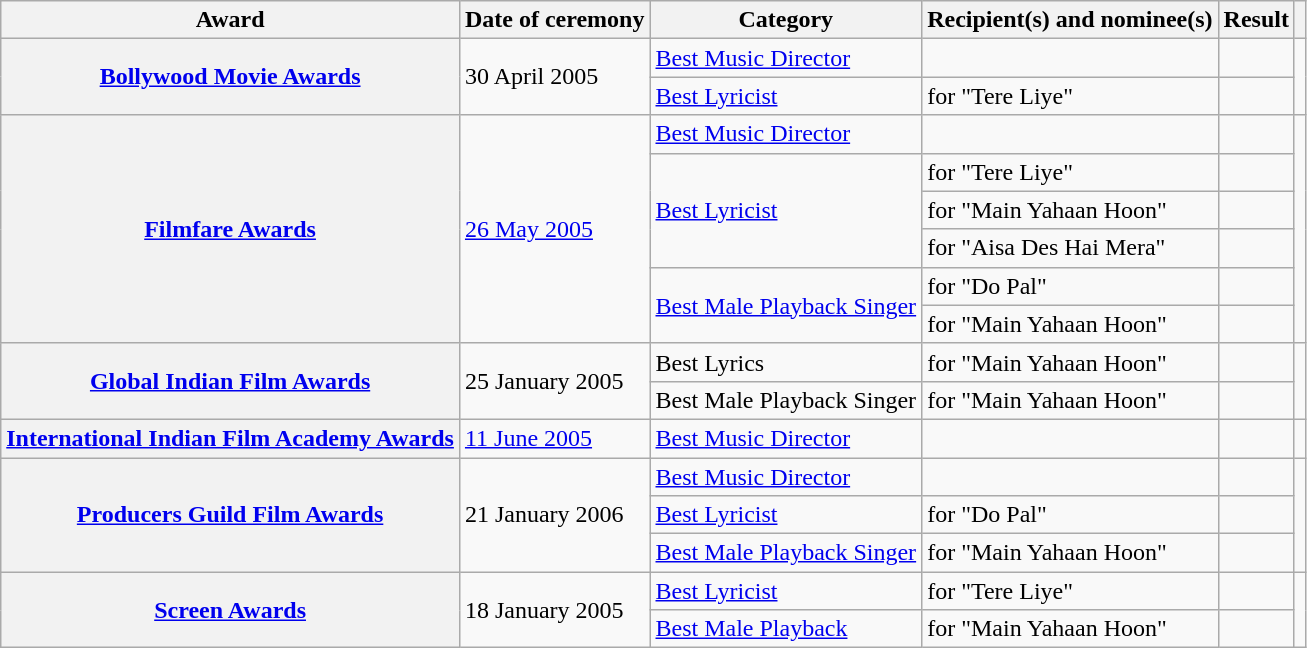<table class="wikitable plainrowheaders sortable">
<tr>
<th scope="col">Award</th>
<th scope="col">Date of ceremony</th>
<th scope="col">Category</th>
<th scope="col">Recipient(s) and nominee(s)</th>
<th scope="col">Result</th>
<th scope="col" class="unsortable"></th>
</tr>
<tr>
<th scope="row" rowspan="2"><a href='#'>Bollywood Movie Awards</a></th>
<td rowspan="2">30 April 2005</td>
<td><a href='#'>Best Music Director</a></td>
<td></td>
<td></td>
<td rowspan="2" style="text-align:center;"></td>
</tr>
<tr>
<td><a href='#'>Best Lyricist</a></td>
<td> for "Tere Liye"</td>
<td></td>
</tr>
<tr>
<th scope="row" rowspan="6"><a href='#'>Filmfare Awards</a></th>
<td rowspan="6"><a href='#'>26 May 2005</a></td>
<td><a href='#'>Best Music Director</a></td>
<td></td>
<td></td>
<td rowspan="6" style="text-align:center;"></td>
</tr>
<tr>
<td rowspan="3"><a href='#'>Best Lyricist</a></td>
<td> for "Tere Liye"</td>
<td></td>
</tr>
<tr>
<td> for "Main Yahaan Hoon"</td>
<td></td>
</tr>
<tr>
<td> for "Aisa Des Hai Mera"</td>
<td></td>
</tr>
<tr>
<td rowspan="2"><a href='#'>Best Male Playback Singer</a></td>
<td> for "Do Pal"</td>
<td></td>
</tr>
<tr>
<td> for "Main Yahaan Hoon"</td>
<td></td>
</tr>
<tr>
<th scope="row" rowspan="2"><a href='#'>Global Indian Film Awards</a></th>
<td rowspan="2">25 January 2005</td>
<td>Best Lyrics</td>
<td> for "Main Yahaan Hoon"</td>
<td></td>
<td rowspan="2" style="text-align:center;"></td>
</tr>
<tr>
<td>Best Male Playback Singer</td>
<td> for "Main Yahaan Hoon"</td>
<td></td>
</tr>
<tr>
<th scope="row"><a href='#'>International Indian Film Academy Awards</a></th>
<td><a href='#'>11 June 2005</a></td>
<td><a href='#'>Best Music Director</a></td>
<td></td>
<td></td>
<td style="text-align:center;"></td>
</tr>
<tr>
<th scope="row" rowspan="3"><a href='#'>Producers Guild Film Awards</a></th>
<td rowspan="3">21 January 2006</td>
<td><a href='#'>Best Music Director</a></td>
<td></td>
<td></td>
<td rowspan="3" style="text-align:center;"></td>
</tr>
<tr>
<td><a href='#'>Best Lyricist</a></td>
<td> for "Do Pal"</td>
<td></td>
</tr>
<tr>
<td><a href='#'>Best Male Playback Singer</a></td>
<td> for "Main Yahaan Hoon"</td>
<td></td>
</tr>
<tr>
<th scope="row" rowspan="2"><a href='#'>Screen Awards</a></th>
<td rowspan="2">18 January 2005</td>
<td><a href='#'>Best Lyricist</a></td>
<td> for "Tere Liye"</td>
<td></td>
<td rowspan="2" style="text-align:center;"></td>
</tr>
<tr>
<td><a href='#'>Best Male Playback</a></td>
<td> for "Main Yahaan Hoon"</td>
<td></td>
</tr>
</table>
